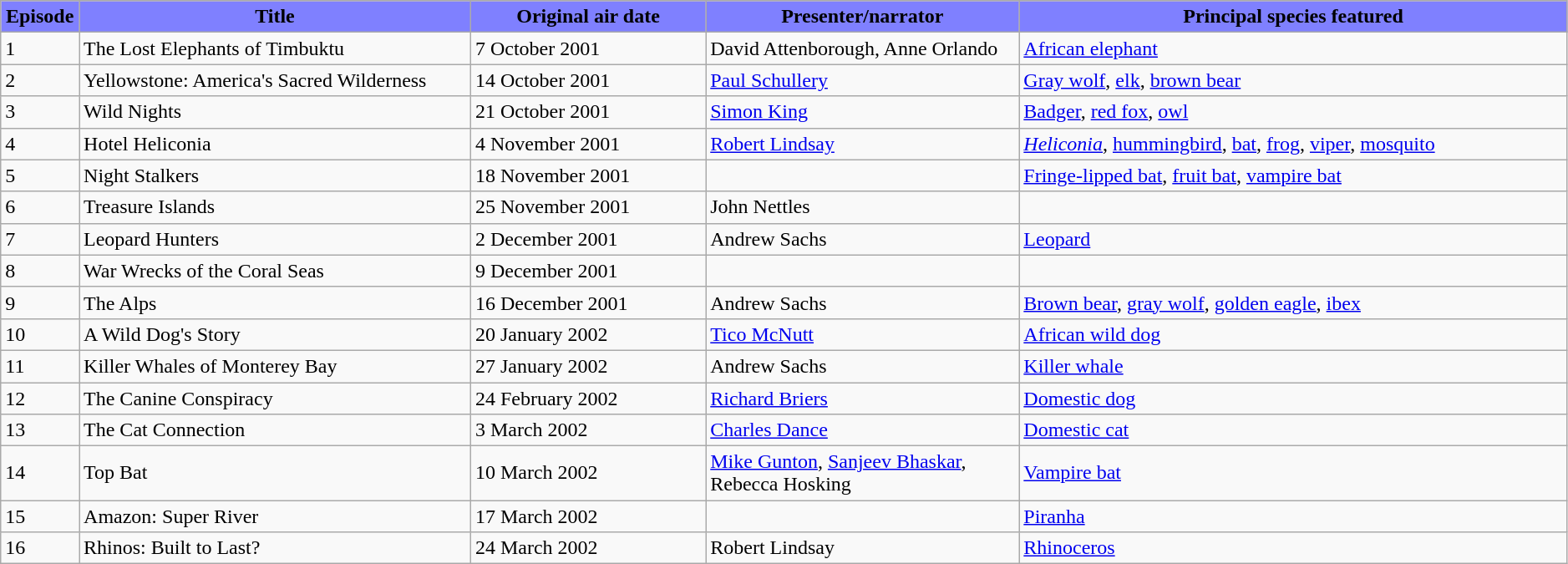<table class="wikitable plainrowheaders" width=99%>
<tr style="background:#fdd";>
<th style="background-color: #7F80FF" width="5%">Episode</th>
<th style="background-color: #7F80FF" width="25%">Title</th>
<th style="background-color: #7F80FF" width="15%">Original air date</th>
<th style="background-color: #7F80FF" width="20%">Presenter/narrator</th>
<th style="background-color: #7F80FF" width="35%">Principal species featured</th>
</tr>
<tr>
<td>1</td>
<td>The Lost Elephants of Timbuktu</td>
<td>7 October 2001</td>
<td>David Attenborough, Anne Orlando</td>
<td><a href='#'>African elephant</a></td>
</tr>
<tr>
<td>2</td>
<td>Yellowstone: America's Sacred Wilderness</td>
<td>14 October 2001</td>
<td><a href='#'>Paul Schullery</a></td>
<td><a href='#'>Gray wolf</a>, <a href='#'>elk</a>, <a href='#'>brown bear</a></td>
</tr>
<tr>
<td>3</td>
<td>Wild Nights</td>
<td>21 October 2001</td>
<td><a href='#'>Simon King</a></td>
<td><a href='#'>Badger</a>, <a href='#'>red fox</a>, <a href='#'>owl</a></td>
</tr>
<tr>
<td>4</td>
<td>Hotel Heliconia</td>
<td>4 November 2001</td>
<td><a href='#'>Robert Lindsay</a></td>
<td><em><a href='#'>Heliconia</a></em>, <a href='#'>hummingbird</a>, <a href='#'>bat</a>, <a href='#'>frog</a>, <a href='#'>viper</a>, <a href='#'>mosquito</a></td>
</tr>
<tr>
<td>5</td>
<td>Night Stalkers</td>
<td>18 November 2001</td>
<td></td>
<td><a href='#'>Fringe-lipped bat</a>, <a href='#'>fruit bat</a>, <a href='#'>vampire bat</a></td>
</tr>
<tr>
<td>6</td>
<td>Treasure Islands</td>
<td>25 November 2001</td>
<td>John Nettles</td>
<td></td>
</tr>
<tr>
<td>7</td>
<td>Leopard Hunters</td>
<td>2 December 2001</td>
<td>Andrew Sachs</td>
<td><a href='#'>Leopard</a></td>
</tr>
<tr>
<td>8</td>
<td>War Wrecks of the Coral Seas</td>
<td>9 December 2001</td>
<td></td>
<td></td>
</tr>
<tr>
<td>9</td>
<td>The Alps</td>
<td>16 December 2001</td>
<td>Andrew Sachs</td>
<td><a href='#'>Brown bear</a>, <a href='#'>gray wolf</a>, <a href='#'>golden eagle</a>, <a href='#'>ibex</a></td>
</tr>
<tr>
<td>10</td>
<td>A Wild Dog's Story</td>
<td>20 January 2002</td>
<td><a href='#'>Tico McNutt</a></td>
<td><a href='#'>African wild dog</a></td>
</tr>
<tr>
<td>11</td>
<td>Killer Whales of Monterey Bay</td>
<td>27 January 2002</td>
<td>Andrew Sachs</td>
<td><a href='#'>Killer whale</a></td>
</tr>
<tr>
<td>12</td>
<td>The Canine Conspiracy</td>
<td>24 February 2002</td>
<td><a href='#'>Richard Briers</a></td>
<td><a href='#'>Domestic dog</a></td>
</tr>
<tr>
<td>13</td>
<td>The Cat Connection</td>
<td>3 March 2002</td>
<td><a href='#'>Charles Dance</a></td>
<td><a href='#'>Domestic cat</a></td>
</tr>
<tr>
<td>14</td>
<td>Top Bat</td>
<td>10 March 2002</td>
<td><a href='#'>Mike Gunton</a>, <a href='#'>Sanjeev Bhaskar</a>, Rebecca Hosking</td>
<td><a href='#'>Vampire bat</a></td>
</tr>
<tr>
<td>15</td>
<td>Amazon: Super River</td>
<td>17 March 2002</td>
<td></td>
<td><a href='#'>Piranha</a></td>
</tr>
<tr>
<td>16</td>
<td>Rhinos: Built to Last?</td>
<td>24 March 2002</td>
<td>Robert Lindsay</td>
<td><a href='#'>Rhinoceros</a></td>
</tr>
</table>
